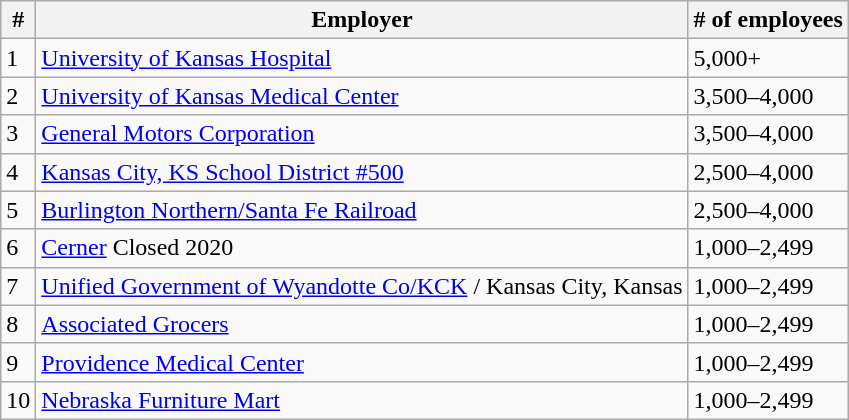<table class="wikitable">
<tr>
<th>#</th>
<th>Employer</th>
<th># of employees</th>
</tr>
<tr>
<td>1</td>
<td><a href='#'>University of Kansas Hospital</a></td>
<td>5,000+</td>
</tr>
<tr>
<td>2</td>
<td><a href='#'>University of Kansas Medical Center</a></td>
<td>3,500–4,000</td>
</tr>
<tr>
<td>3</td>
<td><a href='#'>General Motors Corporation</a></td>
<td>3,500–4,000</td>
</tr>
<tr>
<td>4</td>
<td><a href='#'>Kansas City, KS School District #500</a></td>
<td>2,500–4,000</td>
</tr>
<tr>
<td>5</td>
<td><a href='#'>Burlington Northern/Santa Fe Railroad</a></td>
<td>2,500–4,000</td>
</tr>
<tr>
<td>6</td>
<td><a href='#'>Cerner</a> Closed 2020</td>
<td>1,000–2,499</td>
</tr>
<tr>
<td>7</td>
<td><a href='#'>Unified Government of Wyandotte Co/KCK</a> / Kansas City, Kansas</td>
<td>1,000–2,499</td>
</tr>
<tr>
<td>8</td>
<td><a href='#'>Associated Grocers</a></td>
<td>1,000–2,499</td>
</tr>
<tr>
<td>9</td>
<td><a href='#'>Providence Medical Center</a></td>
<td>1,000–2,499</td>
</tr>
<tr>
<td>10</td>
<td><a href='#'>Nebraska Furniture Mart</a></td>
<td>1,000–2,499</td>
</tr>
</table>
